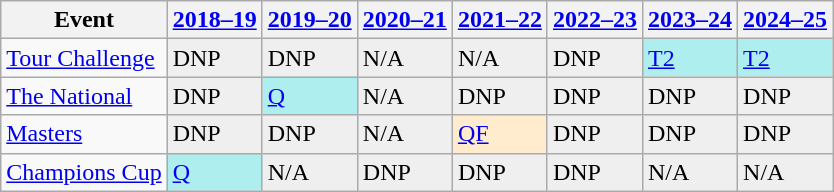<table class="wikitable" border="1">
<tr>
<th>Event</th>
<th><a href='#'>2018–19</a></th>
<th><a href='#'>2019–20</a></th>
<th><a href='#'>2020–21</a></th>
<th><a href='#'>2021–22</a></th>
<th><a href='#'>2022–23</a></th>
<th><a href='#'>2023–24</a></th>
<th><a href='#'>2024–25</a></th>
</tr>
<tr>
<td><a href='#'>Tour Challenge</a></td>
<td style="background:#EFEFEF;">DNP</td>
<td style="background:#EFEFEF;">DNP</td>
<td style="background:#EFEFEF;">N/A</td>
<td style="background:#EFEFEF;">N/A</td>
<td style="background:#EFEFEF;">DNP</td>
<td style="background:#afeeee;"><a href='#'>T2</a></td>
<td style="background:#afeeee;"><a href='#'>T2</a></td>
</tr>
<tr>
<td><a href='#'>The National</a></td>
<td style="background:#EFEFEF;">DNP</td>
<td style="background:#afeeee;"><a href='#'>Q</a></td>
<td style="background:#EFEFEF;">N/A</td>
<td style="background:#EFEFEF;">DNP</td>
<td style="background:#EFEFEF;">DNP</td>
<td style="background:#EFEFEF;">DNP</td>
<td style="background:#EFEFEF;">DNP</td>
</tr>
<tr>
<td><a href='#'>Masters</a></td>
<td style="background:#EFEFEF;">DNP</td>
<td style="background:#EFEFEF;">DNP</td>
<td style="background:#EFEFEF;">N/A</td>
<td style="background:#ffebcd;"><a href='#'>QF</a></td>
<td style="background:#EFEFEF;">DNP</td>
<td style="background:#EFEFEF;">DNP</td>
<td style="background:#EFEFEF;">DNP</td>
</tr>
<tr>
<td><a href='#'>Champions Cup</a></td>
<td style="background:#afeeee;"><a href='#'>Q</a></td>
<td style="background:#EFEFEF;">N/A</td>
<td style="background:#EFEFEF;">DNP</td>
<td style="background:#EFEFEF;">DNP</td>
<td style="background:#EFEFEF;">DNP</td>
<td style="background:#EFEFEF;">N/A</td>
<td style="background:#EFEFEF;">N/A</td>
</tr>
</table>
